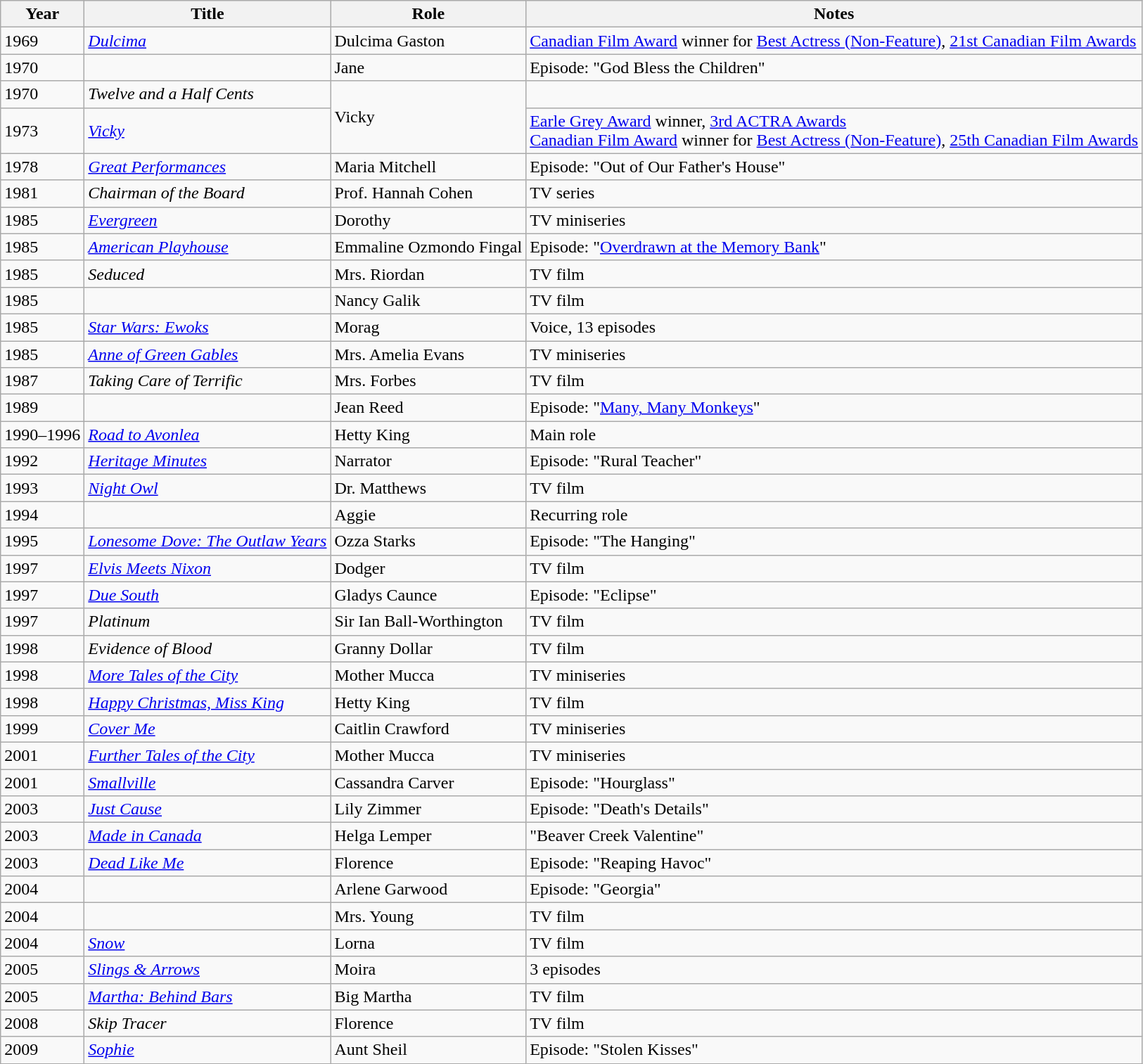<table class="wikitable sortable">
<tr>
<th>Year</th>
<th>Title</th>
<th>Role</th>
<th class="unsortable">Notes</th>
</tr>
<tr>
<td>1969</td>
<td><em><a href='#'>Dulcima</a></em></td>
<td>Dulcima Gaston</td>
<td><a href='#'>Canadian Film Award</a> winner for <a href='#'>Best Actress (Non-Feature)</a>, <a href='#'>21st Canadian Film Awards</a></td>
</tr>
<tr>
<td>1970</td>
<td><em></em></td>
<td>Jane</td>
<td>Episode: "God Bless the Children"</td>
</tr>
<tr>
<td>1970</td>
<td><em>Twelve and a Half Cents</em></td>
<td rowspan=2>Vicky</td>
<td></td>
</tr>
<tr>
<td>1973</td>
<td><em><a href='#'>Vicky</a></em></td>
<td><a href='#'>Earle Grey Award</a> winner, <a href='#'>3rd ACTRA Awards</a><br><a href='#'>Canadian Film Award</a> winner for <a href='#'>Best Actress (Non-Feature)</a>, <a href='#'>25th Canadian Film Awards</a></td>
</tr>
<tr>
<td>1978</td>
<td><em><a href='#'>Great Performances</a></em></td>
<td>Maria Mitchell</td>
<td>Episode: "Out of Our Father's House"</td>
</tr>
<tr>
<td>1981</td>
<td><em>Chairman of the Board</em></td>
<td>Prof. Hannah Cohen</td>
<td>TV series</td>
</tr>
<tr>
<td>1985</td>
<td><em><a href='#'>Evergreen</a></em></td>
<td>Dorothy</td>
<td>TV miniseries</td>
</tr>
<tr>
<td>1985</td>
<td><em><a href='#'>American Playhouse</a></em></td>
<td>Emmaline Ozmondo Fingal</td>
<td>Episode: "<a href='#'>Overdrawn at the Memory Bank</a>"</td>
</tr>
<tr>
<td>1985</td>
<td><em>Seduced</em></td>
<td>Mrs. Riordan</td>
<td>TV film</td>
</tr>
<tr>
<td>1985</td>
<td><em></em></td>
<td>Nancy Galik</td>
<td>TV film</td>
</tr>
<tr>
<td>1985</td>
<td><em><a href='#'>Star Wars: Ewoks</a></em></td>
<td>Morag</td>
<td>Voice, 13 episodes</td>
</tr>
<tr>
<td>1985</td>
<td><em><a href='#'>Anne of Green Gables</a></em></td>
<td>Mrs. Amelia Evans</td>
<td>TV miniseries</td>
</tr>
<tr>
<td>1987</td>
<td><em>Taking Care of Terrific</em></td>
<td>Mrs. Forbes</td>
<td>TV film</td>
</tr>
<tr>
<td>1989</td>
<td><em></em></td>
<td>Jean Reed</td>
<td>Episode: "<a href='#'>Many, Many Monkeys</a>"</td>
</tr>
<tr>
<td>1990–1996</td>
<td><em><a href='#'>Road to Avonlea</a></em></td>
<td>Hetty King</td>
<td>Main role</td>
</tr>
<tr>
<td>1992</td>
<td><em><a href='#'>Heritage Minutes</a></em></td>
<td>Narrator</td>
<td>Episode: "Rural Teacher"</td>
</tr>
<tr>
<td>1993</td>
<td><em><a href='#'>Night Owl</a></em></td>
<td>Dr. Matthews</td>
<td>TV film</td>
</tr>
<tr>
<td>1994</td>
<td><em></em></td>
<td>Aggie</td>
<td>Recurring role</td>
</tr>
<tr>
<td>1995</td>
<td><em><a href='#'>Lonesome Dove: The Outlaw Years</a></em></td>
<td>Ozza Starks</td>
<td>Episode: "The Hanging"</td>
</tr>
<tr>
<td>1997</td>
<td><em><a href='#'>Elvis Meets Nixon</a></em></td>
<td>Dodger</td>
<td>TV film</td>
</tr>
<tr>
<td>1997</td>
<td><em><a href='#'>Due South</a></em></td>
<td>Gladys Caunce</td>
<td>Episode: "Eclipse"</td>
</tr>
<tr>
<td>1997</td>
<td><em>Platinum</em></td>
<td>Sir Ian Ball-Worthington</td>
<td>TV film</td>
</tr>
<tr>
<td>1998</td>
<td><em>Evidence of Blood</em></td>
<td>Granny Dollar</td>
<td>TV film</td>
</tr>
<tr>
<td>1998</td>
<td><em><a href='#'>More Tales of the City</a></em></td>
<td>Mother Mucca</td>
<td>TV miniseries</td>
</tr>
<tr>
<td>1998</td>
<td><em><a href='#'>Happy Christmas, Miss King</a></em></td>
<td>Hetty King</td>
<td>TV film</td>
</tr>
<tr>
<td>1999</td>
<td><em><a href='#'>Cover Me</a></em></td>
<td>Caitlin Crawford</td>
<td>TV miniseries</td>
</tr>
<tr>
<td>2001</td>
<td><em><a href='#'>Further Tales of the City</a></em></td>
<td>Mother Mucca</td>
<td>TV miniseries</td>
</tr>
<tr>
<td>2001</td>
<td><em><a href='#'>Smallville</a></em></td>
<td>Cassandra Carver</td>
<td>Episode: "Hourglass"</td>
</tr>
<tr>
<td>2003</td>
<td><em><a href='#'>Just Cause</a></em></td>
<td>Lily Zimmer</td>
<td>Episode: "Death's Details"</td>
</tr>
<tr>
<td>2003</td>
<td><em><a href='#'>Made in Canada</a></em></td>
<td>Helga Lemper</td>
<td>"Beaver Creek Valentine"</td>
</tr>
<tr>
<td>2003</td>
<td><em><a href='#'>Dead Like Me</a></em></td>
<td>Florence</td>
<td>Episode: "Reaping Havoc"</td>
</tr>
<tr>
<td>2004</td>
<td><em></em></td>
<td>Arlene Garwood</td>
<td>Episode: "Georgia"</td>
</tr>
<tr>
<td>2004</td>
<td><em></em></td>
<td>Mrs. Young</td>
<td>TV film</td>
</tr>
<tr>
<td>2004</td>
<td><em><a href='#'>Snow</a></em></td>
<td>Lorna</td>
<td>TV film</td>
</tr>
<tr>
<td>2005</td>
<td><em><a href='#'>Slings & Arrows</a></em></td>
<td>Moira</td>
<td>3 episodes</td>
</tr>
<tr>
<td>2005</td>
<td><em><a href='#'>Martha: Behind Bars</a></em></td>
<td>Big Martha</td>
<td>TV film</td>
</tr>
<tr>
<td>2008</td>
<td><em>Skip Tracer</em></td>
<td>Florence</td>
<td>TV film</td>
</tr>
<tr>
<td>2009</td>
<td><em><a href='#'>Sophie</a></em></td>
<td>Aunt Sheil</td>
<td>Episode: "Stolen Kisses"</td>
</tr>
</table>
